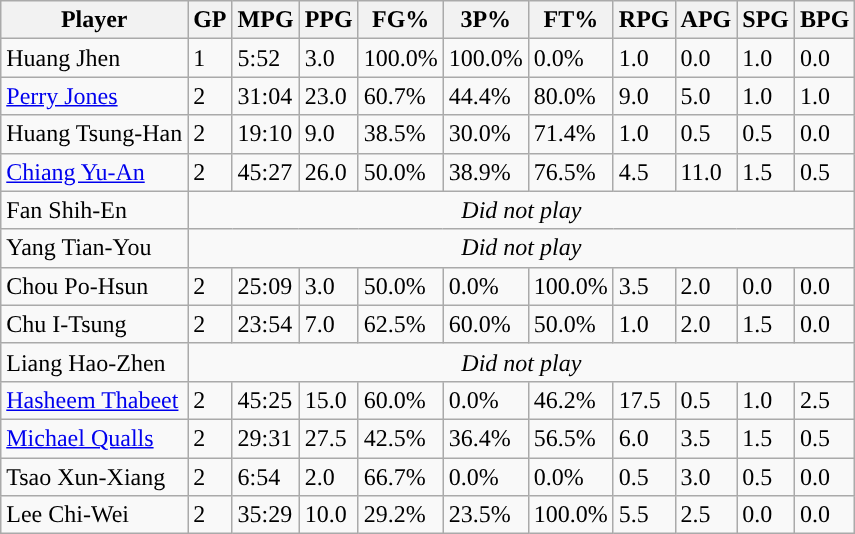<table class="wikitable">
<tr>
<th>Player</th>
<th>GP</th>
<th>MPG</th>
<th>PPG</th>
<th>FG%</th>
<th>3P%</th>
<th>FT%</th>
<th>RPG</th>
<th>APG</th>
<th>SPG</th>
<th>BPG</th>
</tr>
<tr>
<td>Huang Jhen</td>
<td>1</td>
<td>5:52</td>
<td>3.0</td>
<td>100.0%</td>
<td>100.0%</td>
<td>0.0%</td>
<td>1.0</td>
<td>0.0</td>
<td>1.0</td>
<td>0.0</td>
</tr>
<tr>
<td><a href='#'>Perry Jones</a></td>
<td>2</td>
<td>31:04</td>
<td>23.0</td>
<td>60.7%</td>
<td>44.4%</td>
<td>80.0%</td>
<td>9.0</td>
<td>5.0</td>
<td>1.0</td>
<td>1.0</td>
</tr>
<tr>
<td>Huang Tsung-Han</td>
<td>2</td>
<td>19:10</td>
<td>9.0</td>
<td>38.5%</td>
<td>30.0%</td>
<td>71.4%</td>
<td>1.0</td>
<td>0.5</td>
<td>0.5</td>
<td>0.0</td>
</tr>
<tr>
<td><a href='#'>Chiang Yu-An</a></td>
<td>2</td>
<td>45:27</td>
<td>26.0</td>
<td>50.0%</td>
<td>38.9%</td>
<td>76.5%</td>
<td>4.5</td>
<td>11.0</td>
<td>1.5</td>
<td>0.5</td>
</tr>
<tr>
<td>Fan Shih-En</td>
<td colspan=10 align=center><em>Did not play</em></td>
</tr>
<tr>
<td>Yang Tian-You</td>
<td colspan=10 align=center><em>Did not play</em></td>
</tr>
<tr>
<td>Chou Po-Hsun</td>
<td>2</td>
<td>25:09</td>
<td>3.0</td>
<td>50.0%</td>
<td>0.0%</td>
<td>100.0%</td>
<td>3.5</td>
<td>2.0</td>
<td>0.0</td>
<td>0.0</td>
</tr>
<tr>
<td>Chu I-Tsung</td>
<td>2</td>
<td>23:54</td>
<td>7.0</td>
<td>62.5%</td>
<td>60.0%</td>
<td>50.0%</td>
<td>1.0</td>
<td>2.0</td>
<td>1.5</td>
<td>0.0</td>
</tr>
<tr>
<td>Liang Hao-Zhen</td>
<td colspan=10 align=center><em>Did not play</em></td>
</tr>
<tr>
<td><a href='#'>Hasheem Thabeet</a></td>
<td>2</td>
<td>45:25</td>
<td>15.0</td>
<td>60.0%</td>
<td>0.0%</td>
<td>46.2%</td>
<td>17.5</td>
<td>0.5</td>
<td>1.0</td>
<td>2.5</td>
</tr>
<tr>
<td><a href='#'>Michael Qualls</a></td>
<td>2</td>
<td>29:31</td>
<td>27.5</td>
<td>42.5%</td>
<td>36.4%</td>
<td>56.5%</td>
<td>6.0</td>
<td>3.5</td>
<td>1.5</td>
<td>0.5</td>
</tr>
<tr>
<td>Tsao Xun-Xiang</td>
<td>2</td>
<td>6:54</td>
<td>2.0</td>
<td>66.7%</td>
<td>0.0%</td>
<td>0.0%</td>
<td>0.5</td>
<td>3.0</td>
<td>0.5</td>
<td>0.0</td>
</tr>
<tr>
<td>Lee Chi-Wei</td>
<td>2</td>
<td>35:29</td>
<td>10.0</td>
<td>29.2%</td>
<td>23.5%</td>
<td>100.0%</td>
<td>5.5</td>
<td>2.5</td>
<td>0.0</td>
<td>0.0</td>
</tr>
</table>
